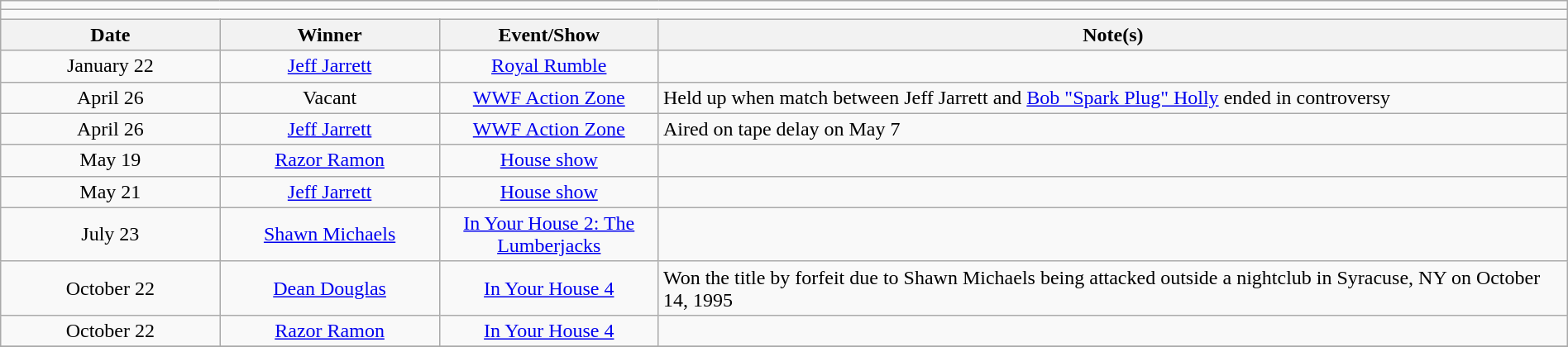<table class="wikitable" style="text-align:center; width:100%;">
<tr>
<td colspan="5"></td>
</tr>
<tr>
<td colspan="5"><strong></strong></td>
</tr>
<tr>
<th width=14%>Date</th>
<th width=14%>Winner</th>
<th width=14%>Event/Show</th>
<th width=58%>Note(s)</th>
</tr>
<tr>
<td>January 22</td>
<td><a href='#'>Jeff Jarrett</a></td>
<td><a href='#'>Royal Rumble</a></td>
<td align=left></td>
</tr>
<tr>
<td>April 26</td>
<td>Vacant</td>
<td><a href='#'>WWF Action Zone</a></td>
<td align=left>Held up when match between Jeff Jarrett and <a href='#'>Bob "Spark Plug" Holly</a> ended in controversy</td>
</tr>
<tr>
<td>April 26</td>
<td><a href='#'>Jeff Jarrett</a></td>
<td><a href='#'>WWF Action Zone</a></td>
<td align=left>Aired on tape delay on May 7</td>
</tr>
<tr>
<td>May 19</td>
<td><a href='#'>Razor Ramon</a></td>
<td><a href='#'>House show</a></td>
<td align=left></td>
</tr>
<tr>
<td>May 21</td>
<td><a href='#'>Jeff Jarrett</a></td>
<td><a href='#'>House show</a></td>
<td align=left></td>
</tr>
<tr>
<td>July 23</td>
<td><a href='#'>Shawn Michaels</a></td>
<td><a href='#'>In Your House 2: The Lumberjacks</a></td>
<td align=left></td>
</tr>
<tr>
<td>October 22</td>
<td><a href='#'>Dean Douglas</a></td>
<td><a href='#'>In Your House 4</a></td>
<td align=left>Won the title by forfeit due to Shawn Michaels being attacked outside a nightclub in Syracuse, NY on October 14, 1995</td>
</tr>
<tr>
<td>October 22</td>
<td><a href='#'>Razor Ramon</a></td>
<td><a href='#'>In Your House 4</a></td>
<td align=left></td>
</tr>
<tr>
</tr>
</table>
